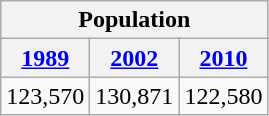<table class='wikitable' style='text-align: center;'>
<tr>
<th colspan=7>Population</th>
</tr>
<tr class='bright'>
<th><a href='#'>1989</a></th>
<th><a href='#'>2002</a></th>
<th><a href='#'>2010</a></th>
</tr>
<tr>
<td>123,570</td>
<td>130,871</td>
<td>122,580</td>
</tr>
</table>
